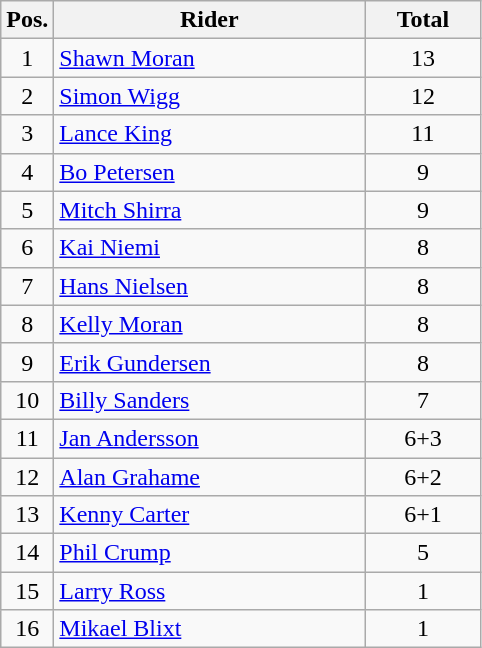<table class=wikitable>
<tr>
<th width=25px>Pos.</th>
<th width=200px>Rider</th>
<th width=70px>Total</th>
</tr>
<tr align=center >
<td>1</td>
<td align=left> <a href='#'>Shawn Moran</a></td>
<td>13</td>
</tr>
<tr align=center >
<td>2</td>
<td align=left> <a href='#'>Simon Wigg</a></td>
<td>12</td>
</tr>
<tr align=center >
<td>3</td>
<td align=left> <a href='#'>Lance King</a></td>
<td>11</td>
</tr>
<tr align=center >
<td>4</td>
<td align=left> <a href='#'>Bo Petersen</a></td>
<td>9</td>
</tr>
<tr align=center >
<td>5</td>
<td align=left> <a href='#'>Mitch Shirra</a></td>
<td>9</td>
</tr>
<tr align=center >
<td>6</td>
<td align=left> <a href='#'>Kai Niemi</a></td>
<td>8</td>
</tr>
<tr align=center >
<td>7</td>
<td align=left> <a href='#'>Hans Nielsen</a></td>
<td>8</td>
</tr>
<tr align=center >
<td>8</td>
<td align=left> <a href='#'>Kelly Moran</a></td>
<td>8</td>
</tr>
<tr align=center >
<td>9</td>
<td align=left> <a href='#'>Erik Gundersen</a></td>
<td>8</td>
</tr>
<tr align=center >
<td>10</td>
<td align=left> <a href='#'>Billy Sanders</a></td>
<td>7</td>
</tr>
<tr align=center >
<td>11</td>
<td align=left> <a href='#'>Jan Andersson</a></td>
<td>6+3</td>
</tr>
<tr align=center >
<td>12</td>
<td align=left> <a href='#'>Alan Grahame</a></td>
<td>6+2</td>
</tr>
<tr align=center>
<td>13</td>
<td align=left> <a href='#'>Kenny Carter</a></td>
<td>6+1</td>
</tr>
<tr align=center>
<td>14</td>
<td align=left> <a href='#'>Phil Crump</a></td>
<td>5</td>
</tr>
<tr align=center>
<td>15</td>
<td align=left> <a href='#'>Larry Ross</a></td>
<td>1</td>
</tr>
<tr align=center>
<td>16</td>
<td align=left> <a href='#'>Mikael Blixt</a></td>
<td>1</td>
</tr>
</table>
